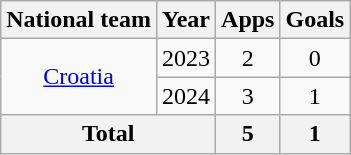<table class="wikitable" style="text-align:center">
<tr>
<th>National team</th>
<th>Year</th>
<th>Apps</th>
<th>Goals</th>
</tr>
<tr>
<td rowspan="2"><a href='#'>Croatia</a></td>
<td>2023</td>
<td>2</td>
<td>0</td>
</tr>
<tr>
<td>2024</td>
<td>3</td>
<td>1</td>
</tr>
<tr>
<th colspan="2">Total</th>
<th>5</th>
<th>1</th>
</tr>
</table>
